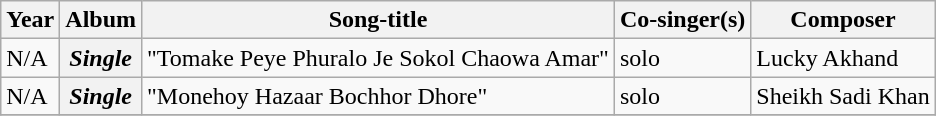<table class="wikitable">
<tr>
<th>Year</th>
<th>Album</th>
<th>Song-title</th>
<th>Co-singer(s)</th>
<th>Composer</th>
</tr>
<tr>
<td>N/A</td>
<th><em>Single</em></th>
<td>"Tomake Peye Phuralo Je Sokol Chaowa Amar"</td>
<td>solo</td>
<td>Lucky Akhand</td>
</tr>
<tr>
<td>N/A</td>
<th><em>Single</em></th>
<td>"Monehoy Hazaar Bochhor Dhore"</td>
<td>solo</td>
<td>Sheikh Sadi Khan</td>
</tr>
<tr>
</tr>
</table>
